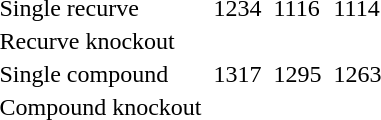<table>
<tr>
<td>Single recurve</td>
<td></td>
<td>1234</td>
<td></td>
<td>1116</td>
<td></td>
<td>1114</td>
</tr>
<tr>
<td>Recurve knockout</td>
<td></td>
<td></td>
<td></td>
<td></td>
<td></td>
<td></td>
</tr>
<tr>
<td>Single compound</td>
<td></td>
<td>1317</td>
<td></td>
<td>1295</td>
<td></td>
<td>1263</td>
</tr>
<tr>
<td>Compound knockout</td>
<td></td>
<td></td>
<td></td>
<td></td>
<td></td>
<td></td>
</tr>
</table>
